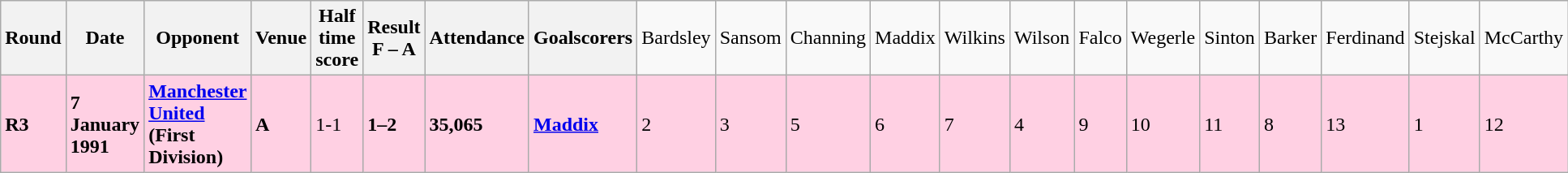<table class="wikitable">
<tr>
<th><strong>Round</strong></th>
<th><strong>Date</strong></th>
<th><strong>Opponent</strong></th>
<th><strong>Venue</strong></th>
<th><strong>Half time score</strong></th>
<th><strong>Result</strong><br><strong>F – A</strong></th>
<th><strong>Attendance</strong></th>
<th><strong>Goalscorers</strong></th>
<td>Bardsley</td>
<td>Sansom</td>
<td>Channing</td>
<td>Maddix</td>
<td>Wilkins</td>
<td>Wilson</td>
<td>Falco</td>
<td>Wegerle</td>
<td>Sinton</td>
<td>Barker</td>
<td>Ferdinand</td>
<td>Stejskal</td>
<td>McCarthy</td>
</tr>
<tr style="background-color: #ffd0e3;">
<td><strong>R3</strong></td>
<td><strong>7 January 1991</strong></td>
<td><strong><a href='#'>Manchester United</a> (First Division)</strong></td>
<td><strong>A</strong></td>
<td>1-1</td>
<td><strong>1–2</strong></td>
<td><strong>35,065</strong></td>
<td><a href='#'><strong>Maddix</strong></a></td>
<td>2</td>
<td>3</td>
<td>5</td>
<td>6</td>
<td>7</td>
<td>4</td>
<td>9</td>
<td>10</td>
<td>11</td>
<td>8</td>
<td>13</td>
<td>1</td>
<td>12</td>
</tr>
</table>
